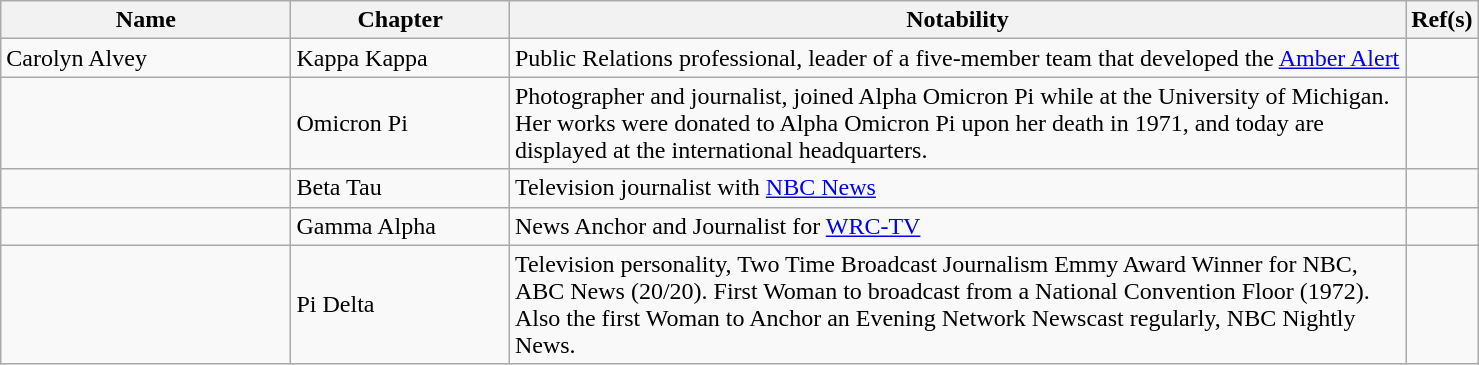<table class="wikitable sortable" width="78%">
<tr valign="top">
<th width="20%">Name</th>
<th width="15%">Chapter</th>
<th width="62%" class="unsortable">Notability</th>
<th width="3%" class="unsortable">Ref(s)</th>
</tr>
<tr>
<td>Carolyn Alvey</td>
<td>Kappa Kappa</td>
<td>Public Relations professional, leader of a five-member team that developed the <a href='#'>Amber Alert</a></td>
<td></td>
</tr>
<tr>
<td></td>
<td>Omicron Pi</td>
<td>Photographer and journalist, joined Alpha Omicron Pi while at the University of Michigan. Her works were donated to Alpha Omicron Pi upon her death in 1971, and today are displayed at the international headquarters.</td>
<td></td>
</tr>
<tr>
<td></td>
<td>Beta Tau</td>
<td>Television journalist with <a href='#'>NBC News</a></td>
<td></td>
</tr>
<tr>
<td></td>
<td>Gamma Alpha</td>
<td>News Anchor and Journalist for <a href='#'>WRC-TV</a></td>
<td></td>
</tr>
<tr>
<td></td>
<td>Pi Delta</td>
<td>Television personality, Two Time Broadcast Journalism Emmy Award Winner for NBC, ABC News (20/20). First Woman to broadcast from a National Convention  Floor (1972).  Also the first Woman to Anchor an Evening Network Newscast regularly, NBC Nightly News.</td>
<td></td>
</tr>
</table>
